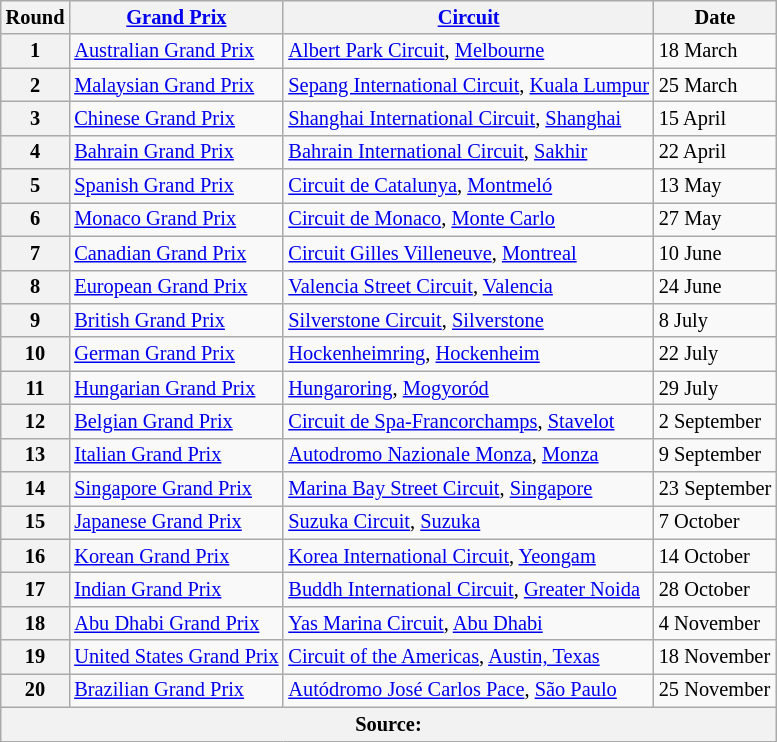<table class="wikitable" style="font-size: 85%">
<tr>
<th>Round</th>
<th><a href='#'>Grand Prix</a></th>
<th><a href='#'>Circuit</a></th>
<th>Date</th>
</tr>
<tr>
<th>1</th>
<td><a href='#'>Australian Grand Prix</a></td>
<td> <a href='#'>Albert Park Circuit</a>, <a href='#'>Melbourne</a></td>
<td>18 March</td>
</tr>
<tr>
<th>2</th>
<td><a href='#'>Malaysian Grand Prix</a></td>
<td nowrap> <a href='#'>Sepang International Circuit</a>, <a href='#'>Kuala Lumpur</a></td>
<td>25 March</td>
</tr>
<tr>
<th>3</th>
<td><a href='#'>Chinese Grand Prix</a></td>
<td> <a href='#'>Shanghai International Circuit</a>, <a href='#'>Shanghai</a></td>
<td>15 April</td>
</tr>
<tr>
<th>4</th>
<td><a href='#'>Bahrain Grand Prix</a></td>
<td> <a href='#'>Bahrain International Circuit</a>, <a href='#'>Sakhir</a></td>
<td>22 April</td>
</tr>
<tr>
<th>5</th>
<td><a href='#'>Spanish Grand Prix</a></td>
<td> <a href='#'>Circuit de Catalunya</a>, <a href='#'>Montmeló</a></td>
<td>13 May</td>
</tr>
<tr>
<th>6</th>
<td><a href='#'>Monaco Grand Prix</a></td>
<td> <a href='#'>Circuit de Monaco</a>, <a href='#'>Monte Carlo</a></td>
<td>27 May</td>
</tr>
<tr>
<th>7</th>
<td><a href='#'>Canadian Grand Prix</a></td>
<td> <a href='#'>Circuit Gilles Villeneuve</a>, <a href='#'>Montreal</a></td>
<td>10 June</td>
</tr>
<tr>
<th>8</th>
<td><a href='#'>European Grand Prix</a></td>
<td> <a href='#'>Valencia Street Circuit</a>, <a href='#'>Valencia</a></td>
<td>24 June</td>
</tr>
<tr>
<th>9</th>
<td><a href='#'>British Grand Prix</a></td>
<td> <a href='#'>Silverstone Circuit</a>, <a href='#'>Silverstone</a></td>
<td>8 July</td>
</tr>
<tr>
<th>10</th>
<td><a href='#'>German Grand Prix</a></td>
<td> <a href='#'>Hockenheimring</a>, <a href='#'>Hockenheim</a></td>
<td>22 July</td>
</tr>
<tr>
<th>11</th>
<td><a href='#'>Hungarian Grand Prix</a></td>
<td> <a href='#'>Hungaroring</a>, <a href='#'>Mogyoród</a></td>
<td>29 July</td>
</tr>
<tr>
<th>12</th>
<td><a href='#'>Belgian Grand Prix</a></td>
<td> <a href='#'>Circuit de Spa-Francorchamps</a>, <a href='#'>Stavelot</a></td>
<td>2 September</td>
</tr>
<tr>
<th>13</th>
<td><a href='#'>Italian Grand Prix</a></td>
<td> <a href='#'>Autodromo Nazionale Monza</a>, <a href='#'>Monza</a></td>
<td>9 September</td>
</tr>
<tr>
<th>14</th>
<td><a href='#'>Singapore Grand Prix</a></td>
<td> <a href='#'>Marina Bay Street Circuit</a>, <a href='#'>Singapore</a></td>
<td nowrap>23 September</td>
</tr>
<tr>
<th>15</th>
<td><a href='#'>Japanese Grand Prix</a></td>
<td> <a href='#'>Suzuka Circuit</a>, <a href='#'>Suzuka</a></td>
<td>7 October</td>
</tr>
<tr>
<th>16</th>
<td><a href='#'>Korean Grand Prix</a></td>
<td> <a href='#'>Korea International Circuit</a>, <a href='#'>Yeongam</a></td>
<td>14 October</td>
</tr>
<tr>
<th>17</th>
<td><a href='#'>Indian Grand Prix</a></td>
<td> <a href='#'>Buddh International Circuit</a>, <a href='#'>Greater Noida</a></td>
<td>28 October</td>
</tr>
<tr>
<th>18</th>
<td><a href='#'>Abu Dhabi Grand Prix</a></td>
<td> <a href='#'>Yas Marina Circuit</a>, <a href='#'>Abu Dhabi</a></td>
<td>4 November</td>
</tr>
<tr>
<th>19</th>
<td nowrap><a href='#'>United States Grand Prix</a></td>
<td> <a href='#'>Circuit of the Americas</a>, <a href='#'>Austin, Texas</a></td>
<td>18 November</td>
</tr>
<tr>
<th>20</th>
<td><a href='#'>Brazilian Grand Prix</a></td>
<td> <a href='#'>Autódromo José Carlos Pace</a>, <a href='#'>São Paulo</a></td>
<td>25 November</td>
</tr>
<tr>
<th colspan="7">Source:</th>
</tr>
</table>
